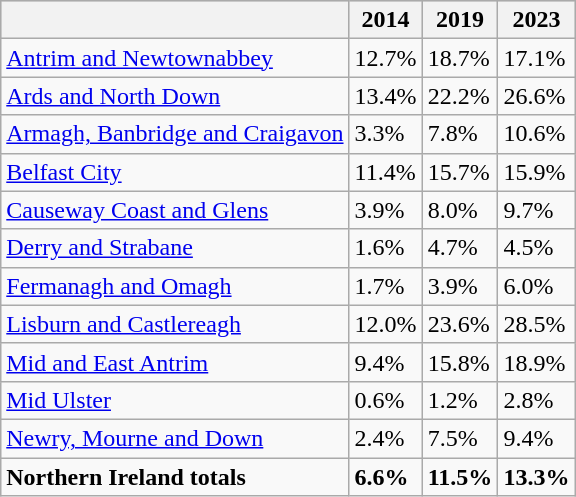<table class="wikitable sortable">
<tr style="background:#ccc;">
<th></th>
<th>2014</th>
<th>2019</th>
<th>2023</th>
</tr>
<tr>
<td><a href='#'>Antrim and Newtownabbey</a></td>
<td>12.7%</td>
<td>18.7%</td>
<td>17.1%</td>
</tr>
<tr>
<td><a href='#'>Ards and North Down</a></td>
<td>13.4%</td>
<td>22.2%</td>
<td>26.6%</td>
</tr>
<tr>
<td><a href='#'>Armagh, Banbridge and Craigavon</a></td>
<td>3.3%</td>
<td>7.8%</td>
<td>10.6%</td>
</tr>
<tr>
<td><a href='#'>Belfast City</a></td>
<td>11.4%</td>
<td>15.7%</td>
<td>15.9%</td>
</tr>
<tr>
<td><a href='#'>Causeway Coast and Glens</a></td>
<td>3.9%</td>
<td>8.0%</td>
<td>9.7%</td>
</tr>
<tr>
<td><a href='#'>Derry and Strabane</a></td>
<td>1.6%</td>
<td>4.7%</td>
<td>4.5%</td>
</tr>
<tr>
<td><a href='#'>Fermanagh and Omagh</a></td>
<td>1.7%</td>
<td>3.9%</td>
<td>6.0%</td>
</tr>
<tr>
<td><a href='#'>Lisburn and Castlereagh</a></td>
<td>12.0%</td>
<td>23.6%</td>
<td>28.5%</td>
</tr>
<tr>
<td><a href='#'>Mid and East Antrim</a></td>
<td>9.4%</td>
<td>15.8%</td>
<td>18.9%</td>
</tr>
<tr>
<td><a href='#'>Mid Ulster</a></td>
<td>0.6%</td>
<td>1.2%</td>
<td>2.8%</td>
</tr>
<tr>
<td><a href='#'>Newry, Mourne and Down</a></td>
<td>2.4%</td>
<td>7.5%</td>
<td>9.4%</td>
</tr>
<tr>
<td><strong>Northern Ireland totals</strong></td>
<td><strong>6.6%</strong></td>
<td><strong>11.5%</strong></td>
<td><strong>13.3%</strong></td>
</tr>
</table>
